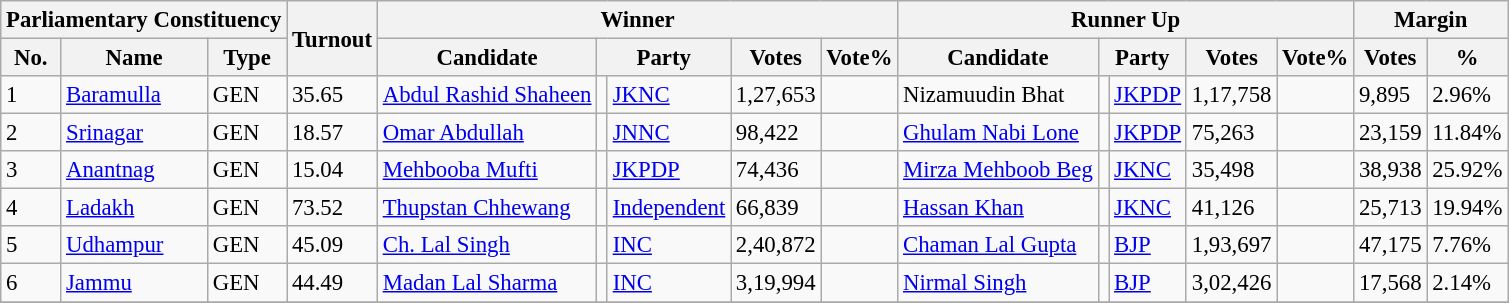<table class="sortable wikitable" style="font-size: 95%;">
<tr>
<th colspan="3">Parliamentary Constituency</th>
<th rowspan="2">Turnout</th>
<th colspan="5">Winner</th>
<th colspan="5">Runner Up</th>
<th colspan="2">Margin</th>
</tr>
<tr>
<th>No.</th>
<th>Name</th>
<th>Type</th>
<th>Candidate</th>
<th Colspan=2>Party</th>
<th>Votes</th>
<th>Vote%</th>
<th>Candidate</th>
<th Colspan=2>Party</th>
<th>Votes</th>
<th>Vote%</th>
<th>Votes</th>
<th>%</th>
</tr>
<tr>
<td>1</td>
<td><a href='#'>Baramulla</a></td>
<td>GEN</td>
<td>35.65</td>
<td><a href='#'>Abdul Rashid Shaheen</a></td>
<td style=background-color:></td>
<td><a href='#'>JKNC</a></td>
<td>1,27,653</td>
<td></td>
<td>Nizamuudin Bhat</td>
<td style=background-color:></td>
<td><a href='#'>JKPDP</a></td>
<td>1,17,758</td>
<td></td>
<td>9,895</td>
<td>2.96%</td>
</tr>
<tr>
<td>2</td>
<td><a href='#'>Srinagar</a></td>
<td>GEN</td>
<td>18.57</td>
<td><a href='#'>Omar Abdullah</a></td>
<td style=background-color:></td>
<td><a href='#'>JNNC</a></td>
<td>98,422</td>
<td></td>
<td><a href='#'>Ghulam Nabi Lone</a></td>
<td style=background-color:></td>
<td><a href='#'>JKPDP</a></td>
<td>75,263</td>
<td></td>
<td>23,159</td>
<td>11.84%</td>
</tr>
<tr>
<td>3</td>
<td><a href='#'>Anantnag</a></td>
<td>GEN</td>
<td>15.04</td>
<td><a href='#'>Mehbooba Mufti</a></td>
<td style=background-color:></td>
<td><a href='#'>JKPDP</a></td>
<td>74,436</td>
<td></td>
<td><a href='#'>Mirza Mehboob Beg</a></td>
<td style=background-color:></td>
<td><a href='#'>JKNC</a></td>
<td>35,498</td>
<td></td>
<td>38,938</td>
<td>25.92%</td>
</tr>
<tr>
<td>4</td>
<td><a href='#'>Ladakh</a></td>
<td>GEN</td>
<td>73.52</td>
<td><a href='#'>Thupstan Chhewang</a></td>
<td style=background-color:></td>
<td><a href='#'>Independent</a></td>
<td>66,839</td>
<td></td>
<td><a href='#'>Hassan Khan</a></td>
<td style=background-color:></td>
<td><a href='#'>JKNC</a></td>
<td>41,126</td>
<td></td>
<td>25,713</td>
<td>19.94%</td>
</tr>
<tr>
<td>5</td>
<td><a href='#'>Udhampur</a></td>
<td>GEN</td>
<td>45.09</td>
<td><a href='#'>Ch. Lal Singh</a></td>
<td style=background-color:></td>
<td><a href='#'>INC</a></td>
<td>2,40,872</td>
<td></td>
<td><a href='#'>Chaman Lal Gupta</a></td>
<td style=background-color:></td>
<td><a href='#'>BJP</a></td>
<td>1,93,697</td>
<td></td>
<td>47,175</td>
<td>7.76%</td>
</tr>
<tr>
<td>6</td>
<td><a href='#'>Jammu</a></td>
<td>GEN</td>
<td>44.49</td>
<td><a href='#'>Madan Lal Sharma</a></td>
<td style=background-color:></td>
<td><a href='#'>INC</a></td>
<td>3,19,994</td>
<td></td>
<td><a href='#'>Nirmal Singh</a></td>
<td style=background-color:></td>
<td><a href='#'>BJP</a></td>
<td>3,02,426</td>
<td></td>
<td>17,568</td>
<td>2.14%</td>
</tr>
<tr>
</tr>
</table>
